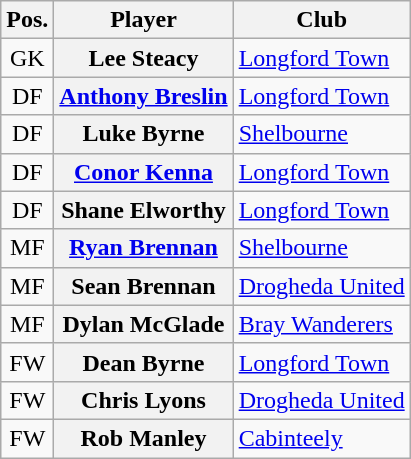<table class="wikitable plainrowheaders" style="text-align: left">
<tr>
<th scope=col>Pos.</th>
<th scope=col>Player</th>
<th scope=col>Club</th>
</tr>
<tr>
<td style=text-align:center>GK</td>
<th scope=row>Lee Steacy </th>
<td><a href='#'>Longford Town</a></td>
</tr>
<tr>
<td style=text-align:center>DF</td>
<th scope=row><a href='#'>Anthony Breslin</a> </th>
<td><a href='#'>Longford Town</a></td>
</tr>
<tr>
<td style=text-align:center>DF</td>
<th scope=row>Luke Byrne </th>
<td><a href='#'>Shelbourne</a></td>
</tr>
<tr>
<td style=text-align:center>DF</td>
<th scope=row><a href='#'>Conor Kenna</a> </th>
<td><a href='#'>Longford Town</a></td>
</tr>
<tr>
<td style=text-align:center>DF</td>
<th scope=row>Shane Elworthy </th>
<td><a href='#'>Longford Town</a></td>
</tr>
<tr>
<td style=text-align:center>MF</td>
<th scope=row><a href='#'>Ryan Brennan</a> </th>
<td><a href='#'>Shelbourne</a></td>
</tr>
<tr>
<td style=text-align:center>MF</td>
<th scope=row>Sean Brennan </th>
<td><a href='#'>Drogheda United</a></td>
</tr>
<tr>
<td style=text-align:center>MF</td>
<th scope=row>Dylan McGlade </th>
<td><a href='#'>Bray Wanderers</a></td>
</tr>
<tr>
<td style=text-align:center>FW</td>
<th scope=row>Dean Byrne </th>
<td><a href='#'>Longford Town</a></td>
</tr>
<tr>
<td style=text-align:center>FW</td>
<th scope=row>Chris Lyons </th>
<td><a href='#'>Drogheda United</a></td>
</tr>
<tr>
<td style=text-align:center>FW</td>
<th scope=row>Rob Manley </th>
<td><a href='#'>Cabinteely</a></td>
</tr>
</table>
